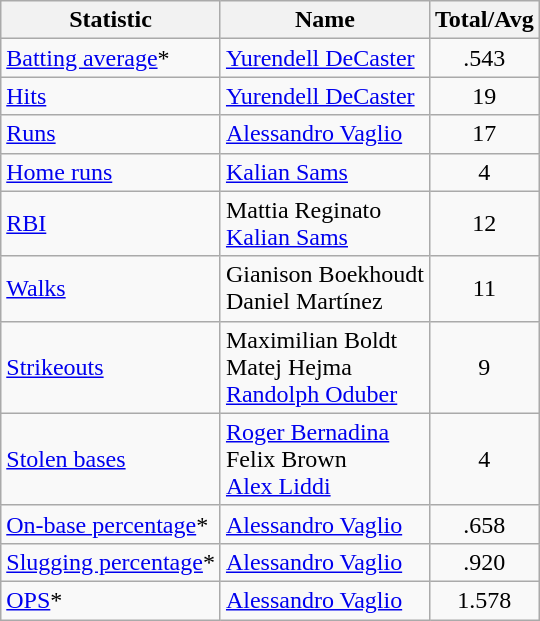<table class=wikitable>
<tr>
<th>Statistic</th>
<th>Name</th>
<th>Total/Avg</th>
</tr>
<tr>
<td><a href='#'>Batting average</a>*</td>
<td> <a href='#'>Yurendell DeCaster</a></td>
<td align=center>.543</td>
</tr>
<tr>
<td><a href='#'>Hits</a></td>
<td> <a href='#'>Yurendell DeCaster</a></td>
<td align=center>19</td>
</tr>
<tr>
<td><a href='#'>Runs</a></td>
<td> <a href='#'>Alessandro Vaglio</a></td>
<td align=center>17</td>
</tr>
<tr>
<td><a href='#'>Home runs</a></td>
<td> <a href='#'>Kalian Sams</a></td>
<td align=center>4</td>
</tr>
<tr>
<td><a href='#'>RBI</a></td>
<td> Mattia Reginato<br> <a href='#'>Kalian Sams</a></td>
<td align=center>12</td>
</tr>
<tr>
<td><a href='#'>Walks</a></td>
<td> Gianison Boekhoudt<br> Daniel Martínez</td>
<td align=center>11</td>
</tr>
<tr>
<td><a href='#'>Strikeouts</a></td>
<td> Maximilian Boldt<br> Matej Hejma<br> <a href='#'>Randolph Oduber</a></td>
<td align=center>9</td>
</tr>
<tr>
<td><a href='#'>Stolen bases</a></td>
<td> <a href='#'>Roger Bernadina</a><br> Felix Brown<br> <a href='#'>Alex Liddi</a></td>
<td align=center>4</td>
</tr>
<tr>
<td><a href='#'>On-base percentage</a>*</td>
<td> <a href='#'>Alessandro Vaglio</a></td>
<td align=center>.658</td>
</tr>
<tr>
<td><a href='#'>Slugging percentage</a>*</td>
<td> <a href='#'>Alessandro Vaglio</a></td>
<td align=center>.920</td>
</tr>
<tr>
<td><a href='#'>OPS</a>*</td>
<td> <a href='#'>Alessandro Vaglio</a></td>
<td align=center>1.578</td>
</tr>
</table>
